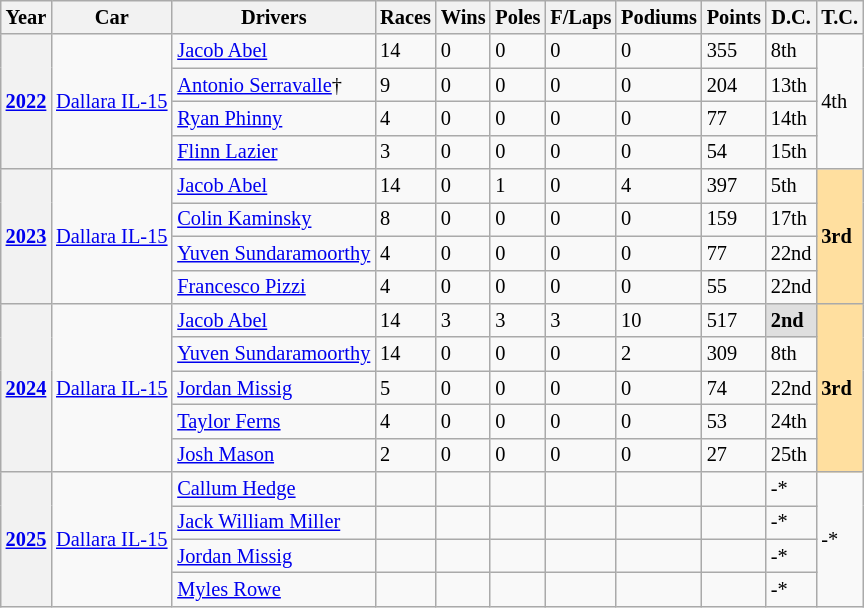<table class="wikitable" style="font-size:85%">
<tr>
<th>Year</th>
<th>Car</th>
<th>Drivers</th>
<th>Races</th>
<th>Wins</th>
<th>Poles</th>
<th>F/Laps</th>
<th>Podiums</th>
<th>Points</th>
<th>D.C.</th>
<th>T.C.</th>
</tr>
<tr>
<th rowspan="4"><a href='#'>2022</a></th>
<td rowspan="4"><a href='#'>Dallara IL-15</a></td>
<td> <a href='#'>Jacob Abel</a></td>
<td>14</td>
<td>0</td>
<td>0</td>
<td>0</td>
<td>0</td>
<td>355</td>
<td>8th</td>
<td rowspan="4">4th</td>
</tr>
<tr>
<td> <a href='#'>Antonio Serravalle</a>†</td>
<td>9</td>
<td>0</td>
<td>0</td>
<td>0</td>
<td>0</td>
<td>204</td>
<td>13th</td>
</tr>
<tr>
<td> <a href='#'>Ryan Phinny</a></td>
<td>4</td>
<td>0</td>
<td>0</td>
<td>0</td>
<td>0</td>
<td>77</td>
<td>14th</td>
</tr>
<tr>
<td> <a href='#'>Flinn Lazier</a></td>
<td>3</td>
<td>0</td>
<td>0</td>
<td>0</td>
<td>0</td>
<td>54</td>
<td>15th</td>
</tr>
<tr>
<th rowspan="4"><a href='#'>2023</a></th>
<td rowspan="4"><a href='#'>Dallara IL-15</a></td>
<td> <a href='#'>Jacob Abel</a></td>
<td>14</td>
<td>0</td>
<td>1</td>
<td>0</td>
<td>4</td>
<td>397</td>
<td>5th</td>
<td rowspan="4" style="background:#FFDF9F;"><strong>3rd</strong></td>
</tr>
<tr>
<td> <a href='#'>Colin Kaminsky</a></td>
<td>8</td>
<td>0</td>
<td>0</td>
<td>0</td>
<td>0</td>
<td>159</td>
<td>17th</td>
</tr>
<tr>
<td> <a href='#'>Yuven Sundaramoorthy</a></td>
<td>4</td>
<td>0</td>
<td>0</td>
<td>0</td>
<td>0</td>
<td>77</td>
<td>22nd</td>
</tr>
<tr>
<td> <a href='#'>Francesco Pizzi</a></td>
<td>4</td>
<td>0</td>
<td>0</td>
<td>0</td>
<td>0</td>
<td>55</td>
<td>22nd</td>
</tr>
<tr>
<th rowspan="5"><a href='#'>2024</a></th>
<td rowspan="5"><a href='#'>Dallara IL-15</a></td>
<td> <a href='#'>Jacob Abel</a></td>
<td>14</td>
<td>3</td>
<td>3</td>
<td>3</td>
<td>10</td>
<td>517</td>
<td style="background:#DFDFDF;"><strong>2nd</strong></td>
<td rowspan="5" style="background:#FFDF9F;"><strong>3rd</strong></td>
</tr>
<tr>
<td> <a href='#'>Yuven Sundaramoorthy</a></td>
<td>14</td>
<td>0</td>
<td>0</td>
<td>0</td>
<td>2</td>
<td>309</td>
<td>8th</td>
</tr>
<tr>
<td> <a href='#'>Jordan Missig</a></td>
<td>5</td>
<td>0</td>
<td>0</td>
<td>0</td>
<td>0</td>
<td>74</td>
<td>22nd</td>
</tr>
<tr>
<td> <a href='#'>Taylor Ferns</a></td>
<td>4</td>
<td>0</td>
<td>0</td>
<td>0</td>
<td>0</td>
<td>53</td>
<td>24th</td>
</tr>
<tr>
<td> <a href='#'>Josh Mason</a></td>
<td>2</td>
<td>0</td>
<td>0</td>
<td>0</td>
<td>0</td>
<td>27</td>
<td>25th</td>
</tr>
<tr>
<th rowspan="4"><a href='#'>2025</a></th>
<td rowspan="4"><a href='#'>Dallara IL-15</a></td>
<td> <a href='#'>Callum Hedge</a></td>
<td></td>
<td></td>
<td></td>
<td></td>
<td></td>
<td></td>
<td>-*</td>
<td rowspan="4">-*</td>
</tr>
<tr>
<td> <a href='#'>Jack William Miller</a></td>
<td></td>
<td></td>
<td></td>
<td></td>
<td></td>
<td></td>
<td>-*</td>
</tr>
<tr>
<td> <a href='#'>Jordan Missig</a></td>
<td></td>
<td></td>
<td></td>
<td></td>
<td></td>
<td></td>
<td>-*</td>
</tr>
<tr>
<td> <a href='#'>Myles Rowe</a></td>
<td></td>
<td></td>
<td></td>
<td></td>
<td></td>
<td></td>
<td>-*</td>
</tr>
</table>
